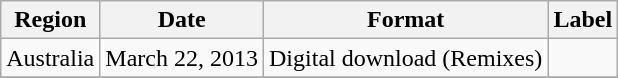<table class=wikitable>
<tr>
<th>Region</th>
<th>Date</th>
<th>Format</th>
<th>Label</th>
</tr>
<tr>
<td>Australia</td>
<td>March 22, 2013</td>
<td>Digital download (Remixes)</td>
<td></td>
</tr>
<tr>
</tr>
</table>
